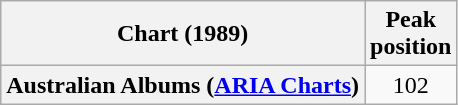<table class="wikitable sortable plainrowheaders" style="text-align:center">
<tr>
<th scope="col">Chart (1989)</th>
<th scope="col">Peak<br>position</th>
</tr>
<tr>
<th scope="row">Australian Albums (<a href='#'>ARIA Charts</a>) </th>
<td>102</td>
</tr>
</table>
